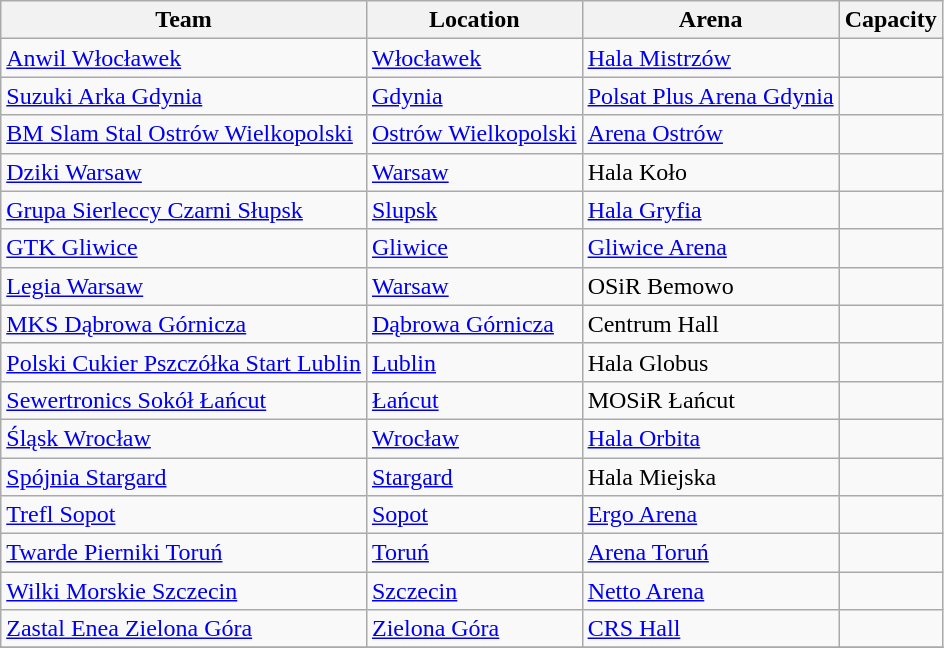<table class="wikitable sortable">
<tr>
<th>Team</th>
<th>Location</th>
<th>Arena</th>
<th>Capacity</th>
</tr>
<tr>
<td><a href='#'>Anwil Włocławek</a></td>
<td><a href='#'>Włocławek</a></td>
<td><a href='#'>Hala Mistrzów</a></td>
<td align="center"></td>
</tr>
<tr>
<td><a href='#'>Suzuki Arka Gdynia</a></td>
<td><a href='#'>Gdynia</a></td>
<td><a href='#'>Polsat Plus Arena Gdynia</a></td>
<td align="center"></td>
</tr>
<tr>
<td><a href='#'>BM Slam Stal Ostrów Wielkopolski</a></td>
<td><a href='#'>Ostrów Wielkopolski</a></td>
<td><a href='#'>Arena Ostrów</a></td>
<td align="center"></td>
</tr>
<tr>
<td><a href='#'>Dziki Warsaw</a></td>
<td><a href='#'>Warsaw</a></td>
<td>Hala Koło</td>
<td align="center"></td>
</tr>
<tr>
<td><a href='#'>Grupa Sierleccy Czarni Słupsk</a></td>
<td><a href='#'>Slupsk</a></td>
<td><a href='#'>Hala Gryfia</a></td>
<td style="text-align:center;"></td>
</tr>
<tr>
<td><a href='#'>GTK Gliwice</a></td>
<td><a href='#'>Gliwice</a></td>
<td><a href='#'>Gliwice Arena</a></td>
<td align="center"></td>
</tr>
<tr>
<td><a href='#'>Legia Warsaw</a></td>
<td><a href='#'>Warsaw</a></td>
<td>OSiR Bemowo</td>
<td align="center"></td>
</tr>
<tr>
<td><a href='#'>MKS Dąbrowa Górnicza</a></td>
<td><a href='#'>Dąbrowa Górnicza</a></td>
<td>Centrum Hall</td>
<td align="center"></td>
</tr>
<tr>
<td><a href='#'>Polski Cukier Pszczółka Start Lublin</a></td>
<td><a href='#'>Lublin</a></td>
<td>Hala Globus</td>
<td style="text-align:center;"></td>
</tr>
<tr>
<td><a href='#'>Sewertronics Sokół Łańcut</a></td>
<td><a href='#'>Łańcut</a></td>
<td>MOSiR Łańcut</td>
<td align="center"></td>
</tr>
<tr>
<td><a href='#'>Śląsk Wrocław</a></td>
<td><a href='#'>Wrocław</a></td>
<td><a href='#'>Hala Orbita</a></td>
<td align="center"></td>
</tr>
<tr>
<td><a href='#'>Spójnia Stargard</a></td>
<td><a href='#'>Stargard</a></td>
<td>Hala Miejska</td>
<td align="center"></td>
</tr>
<tr>
<td><a href='#'>Trefl Sopot</a></td>
<td><a href='#'>Sopot</a></td>
<td><a href='#'>Ergo Arena</a></td>
<td align="center"></td>
</tr>
<tr>
<td><a href='#'>Twarde Pierniki Toruń</a></td>
<td><a href='#'>Toruń</a></td>
<td><a href='#'>Arena Toruń</a></td>
<td align="center"></td>
</tr>
<tr>
<td><a href='#'>Wilki Morskie Szczecin</a></td>
<td><a href='#'>Szczecin</a></td>
<td><a href='#'>Netto Arena</a></td>
<td align="center"></td>
</tr>
<tr>
<td><a href='#'>Zastal Enea Zielona Góra</a></td>
<td><a href='#'>Zielona Góra</a></td>
<td><a href='#'>CRS Hall</a></td>
<td align="center"></td>
</tr>
<tr>
</tr>
</table>
